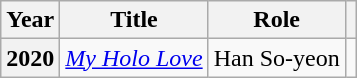<table class="wikitable plainrowheaders">
<tr>
<th scope="col">Year</th>
<th scope="col">Title</th>
<th scope="col">Role</th>
<th scope="col" class="unsortable"></th>
</tr>
<tr>
<th scope="row">2020</th>
<td><em><a href='#'>My Holo Love</a></em></td>
<td>Han So-yeon</td>
<td style="text-align:center"></td>
</tr>
</table>
